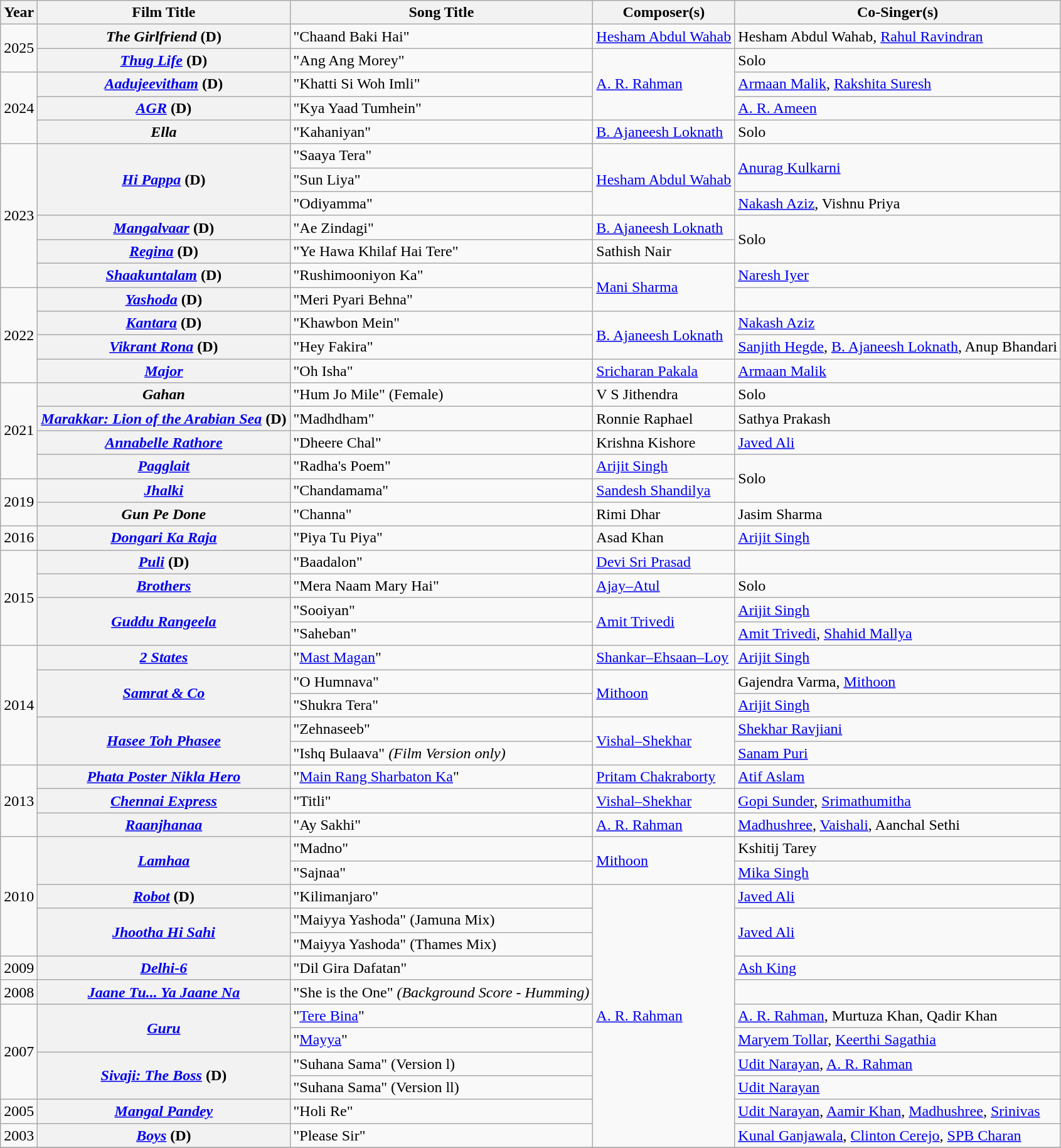<table class="wikitable sortable plainrowheaders">
<tr>
<th>Year</th>
<th>Film Title</th>
<th>Song Title</th>
<th>Composer(s)</th>
<th>Co-Singer(s)</th>
</tr>
<tr>
<td rowspan="2">2025</td>
<th><em>The Girlfriend</em> (D)</th>
<td>"Chaand Baki Hai"</td>
<td><a href='#'>Hesham Abdul Wahab</a></td>
<td>Hesham Abdul Wahab, <a href='#'>Rahul Ravindran</a></td>
</tr>
<tr>
<th><em><a href='#'>Thug Life</a></em> (D)</th>
<td>"Ang Ang Morey"</td>
<td rowspan="3"><a href='#'>A. R. Rahman</a></td>
<td>Solo</td>
</tr>
<tr>
<td rowspan="3">2024</td>
<th><a href='#'><em>Aadujeevitham</em></a> (D)</th>
<td>"Khatti Si Woh Imli"</td>
<td><a href='#'>Armaan Malik</a>, <a href='#'>Rakshita Suresh</a></td>
</tr>
<tr>
<th><a href='#'><em>AGR</em></a> (D)</th>
<td>"Kya Yaad Tumhein"</td>
<td><a href='#'>A. R. Ameen</a></td>
</tr>
<tr>
<th><em>Ella</em></th>
<td>"Kahaniyan"</td>
<td><a href='#'>B. Ajaneesh Loknath</a></td>
<td>Solo</td>
</tr>
<tr>
<td rowspan="6">2023</td>
<th rowspan="3"><a href='#'><em>Hi Pappa</em></a> (D)</th>
<td>"Saaya Tera"</td>
<td rowspan="3"><a href='#'>Hesham Abdul Wahab</a></td>
<td rowspan="2"><a href='#'>Anurag Kulkarni</a></td>
</tr>
<tr>
<td>"Sun Liya"</td>
</tr>
<tr>
<td>"Odiyamma"</td>
<td><a href='#'>Nakash Aziz</a>, Vishnu Priya</td>
</tr>
<tr>
<th><em><a href='#'>Mangalvaar</a></em> (D)</th>
<td>"Ae Zindagi"</td>
<td><a href='#'>B. Ajaneesh Loknath</a></td>
<td rowspan="2">Solo</td>
</tr>
<tr>
<th><em><a href='#'>Regina</a></em> (D)</th>
<td>"Ye Hawa Khilaf Hai Tere"</td>
<td>Sathish Nair</td>
</tr>
<tr>
<th><em><a href='#'>Shaakuntalam</a></em> (D)</th>
<td>"Rushimooniyon Ka"</td>
<td rowspan="2"><a href='#'>Mani Sharma</a></td>
<td><a href='#'>Naresh Iyer</a></td>
</tr>
<tr>
<td rowspan="4">2022</td>
<th><em><a href='#'>Yashoda</a></em> (D)</th>
<td>"Meri Pyari Behna"</td>
<td></td>
</tr>
<tr>
<th><a href='#'><em>Kantara</em></a> (D)</th>
<td>"Khawbon Mein"</td>
<td rowspan="2"><a href='#'>B. Ajaneesh Loknath</a></td>
<td><a href='#'>Nakash Aziz</a></td>
</tr>
<tr>
<th><em><a href='#'>Vikrant Rona</a></em> (D)</th>
<td>"Hey Fakira"</td>
<td><a href='#'>Sanjith Hegde</a>, <a href='#'>B. Ajaneesh Loknath</a>, Anup Bhandari</td>
</tr>
<tr>
<th><em><a href='#'>Major</a></em></th>
<td>"Oh Isha"</td>
<td><a href='#'>Sricharan Pakala</a></td>
<td><a href='#'>Armaan Malik</a></td>
</tr>
<tr>
<td rowspan="4">2021</td>
<th><em>Gahan</em></th>
<td>"Hum Jo Mile" (Female)</td>
<td>V S Jithendra</td>
<td>Solo</td>
</tr>
<tr>
<th><em><a href='#'>Marakkar: Lion of the Arabian Sea</a></em> (D)</th>
<td>"Madhdham"</td>
<td>Ronnie Raphael</td>
<td>Sathya Prakash</td>
</tr>
<tr>
<th><a href='#'><em>Annabelle Rathore</em></a></th>
<td>"Dheere Chal"</td>
<td>Krishna Kishore</td>
<td><a href='#'>Javed Ali</a></td>
</tr>
<tr>
<th><em><a href='#'>Pagglait</a></em></th>
<td>"Radha's Poem"</td>
<td><a href='#'>Arijit Singh</a></td>
<td rowspan="2">Solo</td>
</tr>
<tr>
<td rowspan="2">2019</td>
<th><em><a href='#'>Jhalki</a></em></th>
<td>"Chandamama"</td>
<td><a href='#'>Sandesh Shandilya</a></td>
</tr>
<tr>
<th><em>Gun Pe Done</em></th>
<td>"Channa"</td>
<td>Rimi Dhar</td>
<td>Jasim Sharma</td>
</tr>
<tr>
<td>2016</td>
<th><em><a href='#'>Dongari Ka Raja</a></em></th>
<td>"Piya Tu Piya"</td>
<td>Asad Khan</td>
<td><a href='#'>Arijit Singh</a></td>
</tr>
<tr>
<td rowspan="4">2015</td>
<th><em><a href='#'>Puli</a></em> (D)</th>
<td>"Baadalon"</td>
<td><a href='#'>Devi Sri Prasad</a></td>
<td></td>
</tr>
<tr>
<th><em><a href='#'>Brothers</a></em></th>
<td>"Mera Naam Mary Hai"</td>
<td><a href='#'>Ajay–Atul</a></td>
<td>Solo</td>
</tr>
<tr>
<th rowspan="2"><em><a href='#'>Guddu Rangeela</a></em></th>
<td>"Sooiyan"</td>
<td rowspan="2"><a href='#'>Amit Trivedi</a></td>
<td><a href='#'>Arijit Singh</a></td>
</tr>
<tr>
<td>"Saheban"</td>
<td><a href='#'>Amit Trivedi</a>, <a href='#'>Shahid Mallya</a></td>
</tr>
<tr>
<td rowspan="5">2014</td>
<th><em><a href='#'>2 States</a></em></th>
<td>"<a href='#'>Mast Magan</a>"</td>
<td><a href='#'>Shankar–Ehsaan–Loy</a></td>
<td><a href='#'>Arijit Singh</a></td>
</tr>
<tr>
<th rowspan="2"><em><a href='#'>Samrat & Co</a></em></th>
<td>"O Humnava"</td>
<td rowspan="2"><a href='#'>Mithoon</a></td>
<td>Gajendra Varma, <a href='#'>Mithoon</a></td>
</tr>
<tr>
<td>"Shukra Tera"</td>
<td><a href='#'>Arijit Singh</a></td>
</tr>
<tr>
<th rowspan="2"><em><a href='#'>Hasee Toh Phasee</a></em></th>
<td>"Zehnaseeb"</td>
<td rowspan="2"><a href='#'>Vishal–Shekhar</a></td>
<td><a href='#'>Shekhar Ravjiani</a></td>
</tr>
<tr>
<td>"Ishq Bulaava" <em>(Film Version only)</em></td>
<td><a href='#'>Sanam Puri</a></td>
</tr>
<tr>
<td rowspan="3">2013</td>
<th><em><a href='#'>Phata Poster Nikla Hero</a></em></th>
<td>"<a href='#'>Main Rang Sharbaton Ka</a>"</td>
<td><a href='#'>Pritam Chakraborty</a></td>
<td><a href='#'>Atif Aslam</a></td>
</tr>
<tr>
<th><em><a href='#'>Chennai Express</a></em></th>
<td>"Titli"</td>
<td><a href='#'>Vishal–Shekhar</a></td>
<td><a href='#'>Gopi Sunder</a>, <a href='#'>Srimathumitha</a></td>
</tr>
<tr>
<th><em><a href='#'>Raanjhanaa</a></em></th>
<td>"Ay Sakhi"</td>
<td><a href='#'>A. R. Rahman</a></td>
<td><a href='#'>Madhushree</a>, <a href='#'>Vaishali</a>, Aanchal Sethi</td>
</tr>
<tr>
<td rowspan="5">2010</td>
<th rowspan="2"><em><a href='#'>Lamhaa</a></em></th>
<td>"Madno"</td>
<td rowspan="2"><a href='#'>Mithoon</a></td>
<td>Kshitij Tarey</td>
</tr>
<tr>
<td>"Sajnaa"</td>
<td><a href='#'>Mika Singh</a></td>
</tr>
<tr>
<th><em><a href='#'>Robot</a></em> (D)</th>
<td>"Kilimanjaro"</td>
<td rowspan="11"><a href='#'>A. R. Rahman</a></td>
<td><a href='#'>Javed Ali</a></td>
</tr>
<tr>
<th rowspan="2"><em><a href='#'>Jhootha Hi Sahi</a></em></th>
<td>"Maiyya Yashoda" (Jamuna Mix)</td>
<td rowspan="2"><a href='#'>Javed Ali</a></td>
</tr>
<tr>
<td>"Maiyya Yashoda" (Thames Mix)</td>
</tr>
<tr>
<td rowspan="1">2009</td>
<th><em><a href='#'>Delhi-6</a></em></th>
<td>"Dil Gira Dafatan"</td>
<td><a href='#'>Ash King</a></td>
</tr>
<tr>
<td rowspan="1">2008</td>
<th><em><a href='#'>Jaane Tu... Ya Jaane Na</a></em></th>
<td>"She is the One" <em>(Background Score - Humming)</em></td>
<td></td>
</tr>
<tr>
<td rowspan="4">2007</td>
<th rowspan="2"><a href='#'><em>Guru</em></a></th>
<td>"<a href='#'>Tere Bina</a>"</td>
<td><a href='#'>A. R. Rahman</a>, Murtuza Khan, Qadir Khan</td>
</tr>
<tr>
<td>"<a href='#'>Mayya</a>"</td>
<td><a href='#'>Maryem Tollar</a>, <a href='#'>Keerthi Sagathia</a></td>
</tr>
<tr>
<th rowspan="2"><em><a href='#'>Sivaji: The Boss</a></em> (D)</th>
<td>"Suhana Sama" (Version l)</td>
<td><a href='#'>Udit Narayan</a>, <a href='#'>A. R. Rahman</a></td>
</tr>
<tr>
<td>"Suhana Sama" (Version ll)</td>
<td><a href='#'>Udit Narayan</a></td>
</tr>
<tr>
<td>2005</td>
<th><a href='#'><em>Mangal Pandey</em></a></th>
<td>"Holi Re"</td>
<td><a href='#'>Udit Narayan</a>, <a href='#'>Aamir Khan</a>, <a href='#'>Madhushree</a>, <a href='#'>Srinivas</a></td>
</tr>
<tr>
<td>2003</td>
<th><em><a href='#'>Boys</a></em> (D)</th>
<td>"Please Sir"</td>
<td><a href='#'>Kunal Ganjawala</a>, <a href='#'>Clinton Cerejo</a>, <a href='#'>SPB Charan</a></td>
</tr>
<tr>
</tr>
</table>
